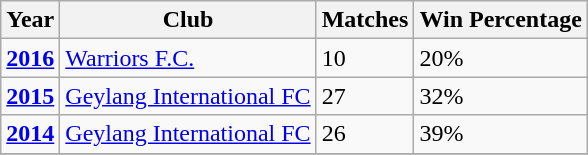<table class="wikitable">
<tr>
<th><strong>Year</strong></th>
<th><strong>Club</strong></th>
<th><strong>Matches</strong></th>
<th><strong>Win Percentage</strong></th>
</tr>
<tr>
<td><strong><a href='#'>2016</a></strong></td>
<td><a href='#'>Warriors F.C.</a></td>
<td>10</td>
<td>20%</td>
</tr>
<tr>
<td><strong><a href='#'>2015</a></strong></td>
<td><a href='#'>Geylang International FC</a></td>
<td>27</td>
<td>32%</td>
</tr>
<tr>
<td><strong><a href='#'>2014</a></strong></td>
<td><a href='#'>Geylang International FC</a></td>
<td>26</td>
<td>39%</td>
</tr>
<tr>
</tr>
</table>
